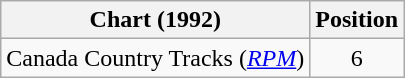<table class="wikitable sortable">
<tr>
<th scope="col">Chart (1992)</th>
<th scope="col">Position</th>
</tr>
<tr>
<td>Canada Country Tracks (<em><a href='#'>RPM</a></em>)</td>
<td align="center">6</td>
</tr>
</table>
